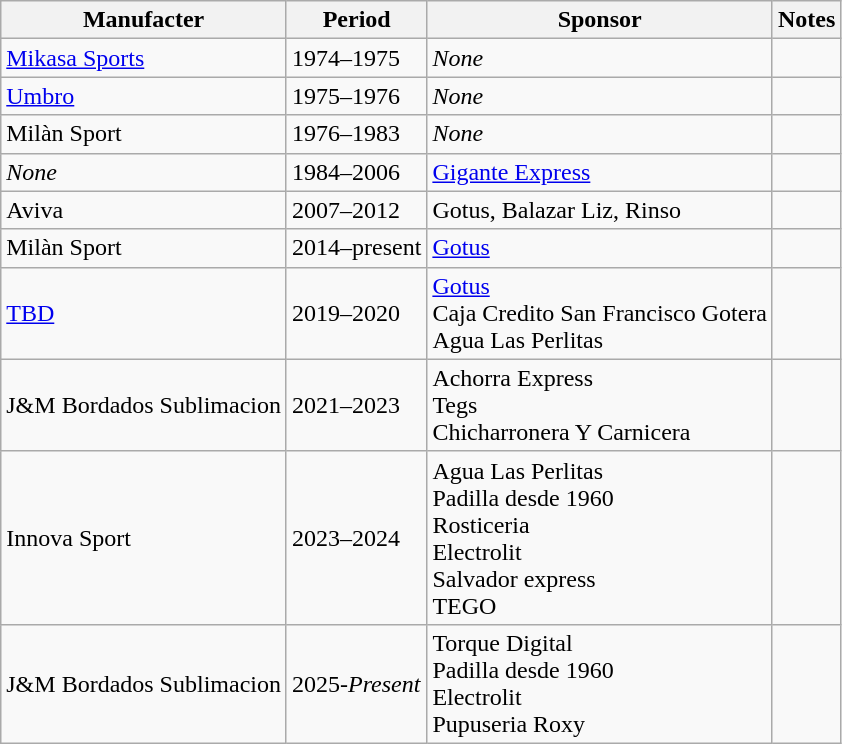<table class="wikitable">
<tr>
<th>Manufacter</th>
<th>Period</th>
<th>Sponsor</th>
<th>Notes</th>
</tr>
<tr>
<td> <a href='#'>Mikasa Sports</a></td>
<td>1974–1975</td>
<td><em>None</em></td>
<td></td>
</tr>
<tr>
<td> <a href='#'>Umbro</a></td>
<td>1975–1976</td>
<td><em>None</em></td>
<td></td>
</tr>
<tr>
<td> Milàn Sport</td>
<td>1976–1983</td>
<td><em>None</em></td>
<td></td>
</tr>
<tr>
<td><em>None</em></td>
<td>1984–2006</td>
<td> <a href='#'>Gigante Express</a></td>
<td></td>
</tr>
<tr>
<td> Aviva</td>
<td>2007–2012</td>
<td> Gotus,  Balazar Liz,  Rinso</td>
<td></td>
</tr>
<tr>
<td> Milàn Sport</td>
<td>2014–present</td>
<td> <a href='#'>Gotus</a></td>
<td></td>
</tr>
<tr>
<td> <a href='#'>TBD</a></td>
<td>2019–2020</td>
<td> <a href='#'>Gotus</a> <br>  Caja Credito San Francisco Gotera <br>  Agua Las Perlitas</td>
<td></td>
</tr>
<tr>
<td> J&M Bordados Sublimacion</td>
<td>2021–2023</td>
<td> Achorra Express <br>  Tegs <br>  Chicharronera Y Carnicera</td>
<td></td>
</tr>
<tr>
<td> Innova Sport</td>
<td>2023–2024</td>
<td> Agua Las Perlitas <br>  Padilla desde 1960 <br>  Rosticeria <br>  Electrolit <br>  Salvador express <br>  TEGO</td>
<td></td>
</tr>
<tr>
<td> J&M Bordados Sublimacion</td>
<td>2025-<em>Present</em></td>
<td> Torque Digital <br>  Padilla desde 1960 <br>  Electrolit  <br>  Pupuseria Roxy</td>
<td></td>
</tr>
</table>
